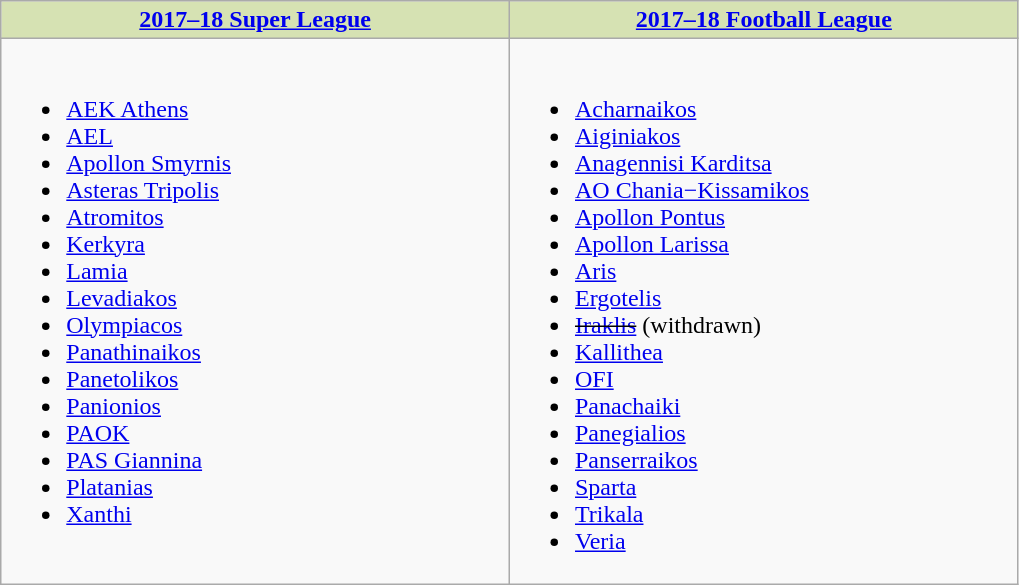<table class="wikitable">
<tr valign="top" bgcolor="#D6E2B3">
<td align="center" width="30%"><strong><a href='#'>2017–18 Super League</a></strong></td>
<td align="center" width="30%"><strong><a href='#'>2017–18 Football League</a></strong></td>
</tr>
<tr valign="top">
<td><br><ul><li><a href='#'>AEK Athens</a></li><li><a href='#'>AEL</a></li><li><a href='#'>Apollon Smyrnis</a></li><li><a href='#'>Asteras Tripolis</a></li><li><a href='#'>Atromitos</a></li><li><a href='#'>Kerkyra</a></li><li><a href='#'>Lamia</a></li><li><a href='#'>Levadiakos</a></li><li><a href='#'>Olympiacos</a></li><li><a href='#'>Panathinaikos</a></li><li><a href='#'>Panetolikos</a></li><li><a href='#'>Panionios</a></li><li><a href='#'>PAOK</a></li><li><a href='#'>PAS Giannina</a></li><li><a href='#'>Platanias</a></li><li><a href='#'>Xanthi</a></li></ul></td>
<td><br><ul><li><a href='#'>Acharnaikos</a></li><li><a href='#'>Aiginiakos</a></li><li><a href='#'>Anagennisi Karditsa</a></li><li><a href='#'>AO Chania−Kissamikos</a></li><li><a href='#'>Apollon Pontus</a></li><li><a href='#'>Apollon Larissa</a></li><li><a href='#'>Aris</a></li><li><a href='#'>Ergotelis</a></li><li><s><a href='#'>Iraklis</a></s> (withdrawn)</li><li><a href='#'>Kallithea</a></li><li><a href='#'>OFI</a></li><li><a href='#'>Panachaiki</a></li><li><a href='#'>Panegialios</a></li><li><a href='#'>Panserraikos</a></li><li><a href='#'>Sparta</a></li><li><a href='#'>Trikala</a></li><li><a href='#'>Veria</a></li></ul></td>
</tr>
</table>
